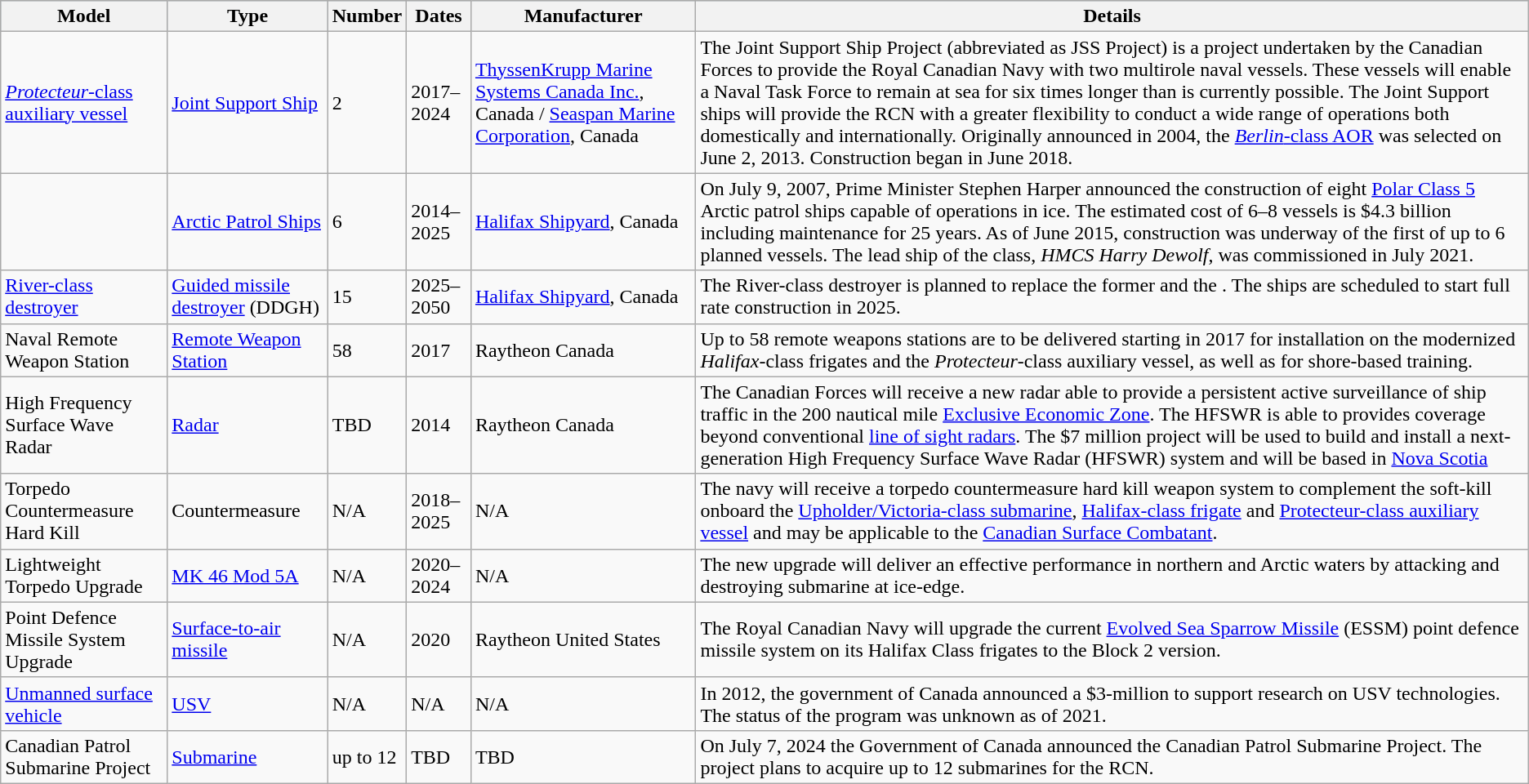<table class="wikitable sortable sticky-header" style=text-align:left" style="margin:1em auto;">
<tr style="background:#aabccc;">
<th>Model</th>
<th>Type</th>
<th>Number</th>
<th>Dates</th>
<th>Manufacturer</th>
<th>Details</th>
</tr>
<tr>
<td><a href='#'><em>Protecteur</em>-class auxiliary vessel</a></td>
<td><a href='#'>Joint Support Ship</a></td>
<td>2</td>
<td>2017–2024</td>
<td><a href='#'>ThyssenKrupp Marine Systems Canada Inc.</a>, Canada / <a href='#'>Seaspan Marine Corporation</a>, Canada</td>
<td>The Joint Support Ship Project (abbreviated as JSS Project) is a project undertaken by the Canadian Forces to provide the Royal Canadian Navy with two multirole naval vessels. These vessels will enable a Naval Task Force to remain at sea for six times longer than is currently possible. The Joint Support ships will provide the RCN with a greater flexibility to conduct a wide range of operations both domestically and internationally. Originally announced in 2004, the <a href='#'><em>Berlin</em>-class AOR</a> was selected on June 2, 2013. Construction began in June 2018.</td>
</tr>
<tr>
<td></td>
<td><a href='#'>Arctic Patrol Ships</a></td>
<td>6</td>
<td>2014–2025</td>
<td><a href='#'>Halifax Shipyard</a>, Canada</td>
<td>On July 9, 2007, Prime Minister Stephen Harper announced the construction of eight <a href='#'>Polar Class 5</a> Arctic patrol ships capable of operations in ice. The estimated cost of 6–8 vessels is $4.3 billion including maintenance for 25 years. As of June 2015, construction was underway of the first of up to 6 planned vessels. The lead ship of the class, <em>HMCS Harry Dewolf</em>, was commissioned in July 2021.</td>
</tr>
<tr>
<td><a href='#'>River-class destroyer</a></td>
<td><a href='#'>Guided missile destroyer</a> (DDGH)</td>
<td>15</td>
<td>2025–2050</td>
<td><a href='#'>Halifax Shipyard</a>, Canada</td>
<td>The River-class destroyer is planned to replace the former  and the . The ships are scheduled to start full rate construction in 2025.</td>
</tr>
<tr>
<td>Naval Remote Weapon Station</td>
<td><a href='#'>Remote Weapon Station</a></td>
<td>58</td>
<td>2017</td>
<td>Raytheon Canada</td>
<td>Up to 58 remote weapons stations are to be delivered starting in 2017 for installation on the modernized <em>Halifax-</em>class frigates and the <em>Protecteur</em>-class auxiliary vessel, as well as for shore-based training.</td>
</tr>
<tr>
<td>High Frequency Surface Wave Radar</td>
<td><a href='#'>Radar</a></td>
<td>TBD</td>
<td>2014</td>
<td>Raytheon Canada</td>
<td>The Canadian Forces will receive a new radar able to provide a persistent active surveillance of ship traffic in the 200 nautical mile <a href='#'>Exclusive Economic Zone</a>. The HFSWR is able to provides coverage beyond conventional <a href='#'>line of sight radars</a>.  The $7 million project will be used to build and install a next-generation High Frequency Surface Wave Radar (HFSWR) system and will be based in <a href='#'>Nova Scotia</a></td>
</tr>
<tr>
<td>Torpedo Countermeasure Hard Kill</td>
<td>Countermeasure</td>
<td>N/A</td>
<td>2018–2025</td>
<td>N/A</td>
<td>The navy will receive a torpedo countermeasure hard kill weapon system to complement the soft-kill onboard the <a href='#'>Upholder/Victoria-class submarine</a>, <a href='#'>Halifax-class frigate</a> and <a href='#'>Protecteur-class auxiliary vessel</a> and may be applicable to the <a href='#'>Canadian Surface Combatant</a>.</td>
</tr>
<tr>
<td>Lightweight Torpedo Upgrade</td>
<td><a href='#'>MK 46 Mod 5A</a></td>
<td>N/A</td>
<td>2020–2024</td>
<td>N/A</td>
<td>The new upgrade will deliver an effective performance in northern and Arctic waters by attacking and destroying submarine at ice-edge.</td>
</tr>
<tr>
<td>Point Defence Missile System Upgrade</td>
<td><a href='#'>Surface-to-air missile</a></td>
<td>N/A</td>
<td>2020</td>
<td>Raytheon United States</td>
<td>The Royal Canadian Navy will upgrade the current <a href='#'>Evolved Sea Sparrow Missile</a> (ESSM) point defence missile system on its Halifax Class frigates to the Block 2 version.</td>
</tr>
<tr>
<td><a href='#'>Unmanned surface vehicle</a></td>
<td><a href='#'>USV</a></td>
<td>N/A</td>
<td>N/A</td>
<td>N/A</td>
<td>In 2012, the government of Canada announced a $3-million to support research on USV technologies. The status of the program was unknown as of 2021.</td>
</tr>
<tr>
<td>Canadian Patrol Submarine Project</td>
<td><a href='#'>Submarine</a></td>
<td>up to 12</td>
<td>TBD</td>
<td>TBD</td>
<td>On July 7, 2024 the Government of Canada announced the Canadian Patrol Submarine Project. The project plans to acquire up to 12 submarines for the RCN.</td>
</tr>
</table>
